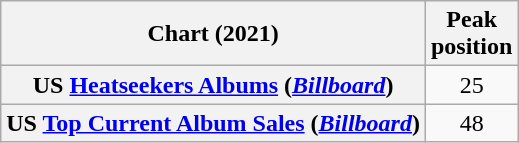<table class="wikitable sortable plainrowheaders" style="text-align:center">
<tr>
<th scope="col">Chart (2021)</th>
<th scope="col">Peak<br>position</th>
</tr>
<tr>
<th scope="row">US <a href='#'>Heatseekers Albums</a> (<em><a href='#'>Billboard</a></em>)</th>
<td>25</td>
</tr>
<tr>
<th scope="row">US <a href='#'>Top Current Album Sales</a> (<em><a href='#'>Billboard</a></em>)</th>
<td>48</td>
</tr>
</table>
